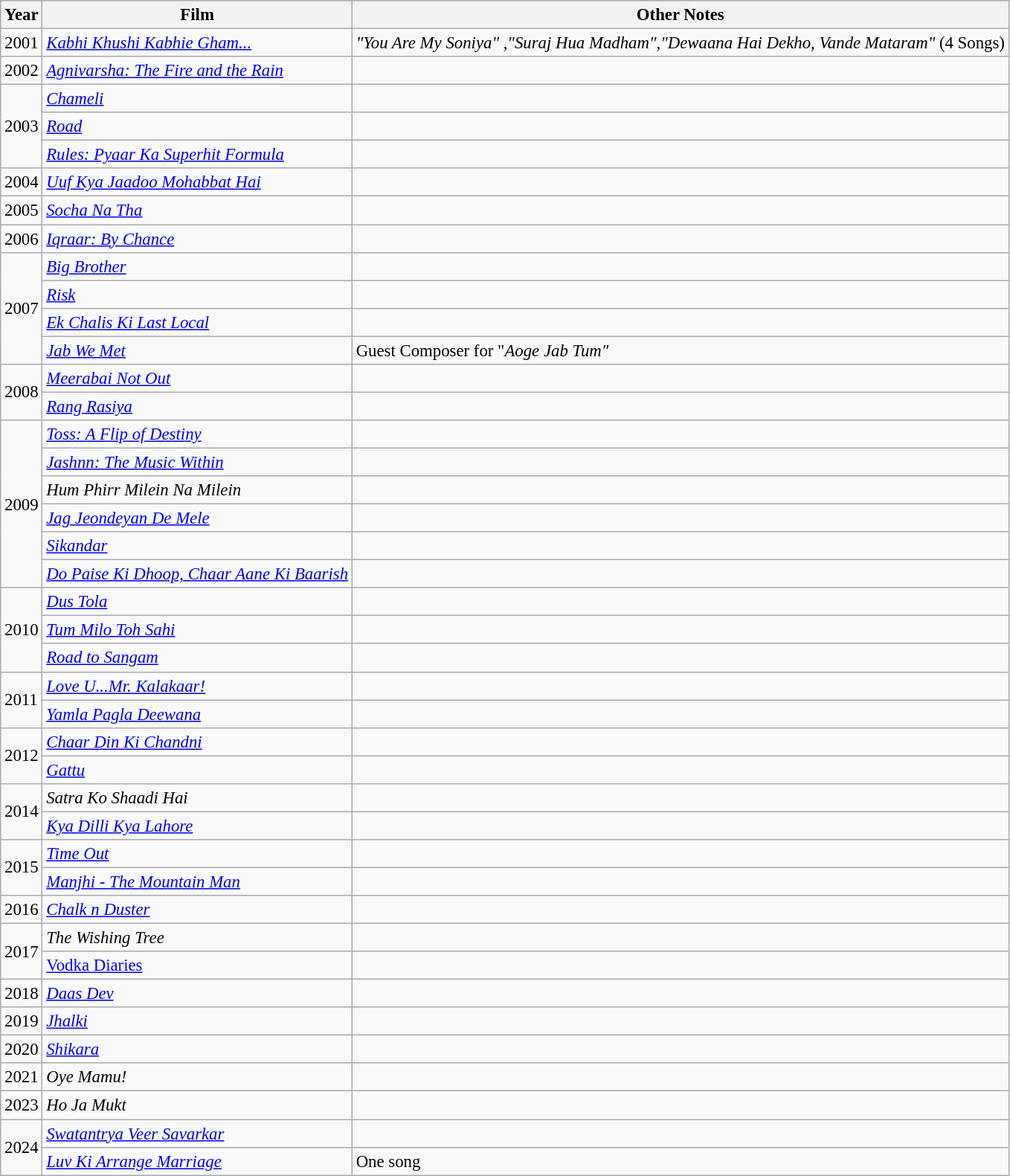<table class="wikitable" style="font-size:95%;">
<tr>
<th>Year</th>
<th>Film</th>
<th>Other Notes</th>
</tr>
<tr>
<td>2001</td>
<td><em><a href='#'>Kabhi Khushi Kabhie Gham...</a></em></td>
<td><em>"You Are My Soniya" ,"Suraj Hua Madham","Dewaana Hai Dekho, Vande Mataram"</em> (4 Songs)</td>
</tr>
<tr>
<td>2002</td>
<td><a href='#'><em>Agnivarsha: The Fire and the Rain</em></a></td>
<td></td>
</tr>
<tr>
<td rowspan="3">2003</td>
<td><a href='#'><em>Chameli</em></a></td>
<td></td>
</tr>
<tr>
<td><a href='#'><em>Road</em></a></td>
<td></td>
</tr>
<tr>
<td><em><a href='#'>Rules: Pyaar Ka Superhit Formula</a></em></td>
<td></td>
</tr>
<tr>
<td>2004</td>
<td><em><a href='#'>Uuf Kya Jaadoo Mohabbat Hai</a></em></td>
<td></td>
</tr>
<tr>
<td>2005</td>
<td><em><a href='#'>Socha Na Tha</a></em></td>
<td></td>
</tr>
<tr>
<td>2006</td>
<td><a href='#'><em>Iqraar: By Chance</em></a></td>
<td></td>
</tr>
<tr>
<td rowspan="4">2007</td>
<td><em><a href='#'>Big Brother</a></em></td>
<td></td>
</tr>
<tr>
<td><a href='#'><em>Risk</em></a></td>
<td></td>
</tr>
<tr>
<td><em><a href='#'>Ek Chalis Ki Last Local</a></em></td>
<td></td>
</tr>
<tr>
<td><em><a href='#'>Jab We Met</a></em></td>
<td>Guest Composer for "<em>Aoge Jab Tum"</em></td>
</tr>
<tr>
<td rowspan="2">2008</td>
<td><em><a href='#'>Meerabai Not Out</a></em></td>
<td></td>
</tr>
<tr>
<td><em><a href='#'>Rang Rasiya</a></em></td>
<td></td>
</tr>
<tr>
<td rowspan="6">2009</td>
<td><a href='#'><em>Toss: A Flip of Destiny</em></a></td>
<td></td>
</tr>
<tr>
<td><a href='#'><em>Jashnn: The Music Within</em></a></td>
<td></td>
</tr>
<tr>
<td><em>Hum Phirr Milein Na Milein</em></td>
<td></td>
</tr>
<tr>
<td><em><a href='#'>Jag Jeondeyan De Mele</a></em></td>
<td></td>
</tr>
<tr>
<td><a href='#'><em>Sikandar</em></a></td>
<td></td>
</tr>
<tr>
<td><em><a href='#'>Do Paise Ki Dhoop, Chaar Aane Ki Baarish</a></em></td>
<td></td>
</tr>
<tr>
<td rowspan="3">2010</td>
<td><em><a href='#'>Dus Tola</a></em></td>
<td></td>
</tr>
<tr>
<td><em><a href='#'>Tum Milo Toh Sahi</a></em></td>
<td></td>
</tr>
<tr>
<td><em><a href='#'>Road to Sangam</a></em></td>
<td></td>
</tr>
<tr>
<td rowspan="2">2011</td>
<td><em><a href='#'>Love U...Mr. Kalakaar!</a></em></td>
<td></td>
</tr>
<tr>
<td><em><a href='#'>Yamla Pagla Deewana</a></em></td>
<td></td>
</tr>
<tr>
<td rowspan="2">2012</td>
<td><em><a href='#'>Chaar Din Ki Chandni</a></em></td>
<td></td>
</tr>
<tr>
<td><em><a href='#'>Gattu</a></em></td>
<td></td>
</tr>
<tr>
<td rowspan="2">2014</td>
<td><em>Satra Ko Shaadi Hai</em></td>
<td></td>
</tr>
<tr>
<td><em><a href='#'>Kya Dilli Kya Lahore</a></em></td>
<td></td>
</tr>
<tr>
<td rowspan="2">2015</td>
<td><a href='#'><em>Time Out</em></a></td>
<td></td>
</tr>
<tr>
<td><em><a href='#'>Manjhi - The Mountain Man</a></em></td>
<td></td>
</tr>
<tr>
<td>2016</td>
<td><em><a href='#'>Chalk n Duster</a></em></td>
<td></td>
</tr>
<tr>
<td rowspan="2">2017</td>
<td><em>The Wishing Tree</em></td>
<td></td>
</tr>
<tr>
<td><a href='#'>Vodka Diaries</a></td>
<td></td>
</tr>
<tr>
<td>2018</td>
<td><em><a href='#'>Daas Dev</a></em></td>
<td></td>
</tr>
<tr>
<td>2019</td>
<td><em><a href='#'>Jhalki</a></em></td>
<td></td>
</tr>
<tr>
<td>2020</td>
<td><a href='#'><em>Shikara</em></a></td>
<td></td>
</tr>
<tr>
<td>2021</td>
<td><em>Oye Mamu!</em></td>
<td></td>
</tr>
<tr>
<td>2023</td>
<td><em>Ho Ja Mukt</em></td>
<td></td>
</tr>
<tr>
<td rowspan=2>2024</td>
<td><em><a href='#'>Swatantrya Veer Savarkar</a></em></td>
<td></td>
</tr>
<tr>
<td><em><a href='#'>Luv Ki Arrange Marriage</a></em></td>
<td>One song</td>
</tr>
</table>
